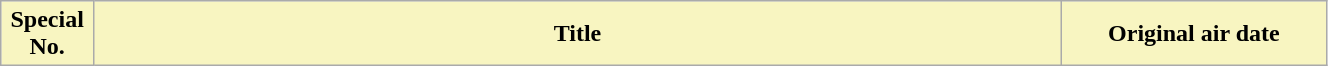<table class="wikitable plainrowheaders" style="width:70%;">
<tr>
<th scope="col" style="background-color: #f8f5c1; color: #000000;" width=7%>Special<br>No.</th>
<th scope="col" style="background-color: #f8f5c1; color: #000000;">Title</th>
<th scope="col" style="background-color: #f8f5c1; color: #000000;" width=20%>Original air date<br>


</th>
</tr>
</table>
